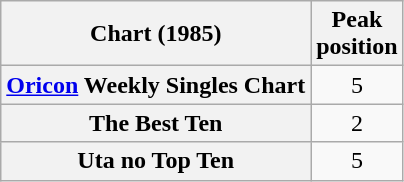<table class="wikitable plainrowheaders" style="text-align:center;">
<tr>
<th>Chart (1985)</th>
<th>Peak<br>position</th>
</tr>
<tr>
<th scope="row"><a href='#'>Oricon</a> Weekly Singles Chart</th>
<td>5</td>
</tr>
<tr>
<th scope="row">The Best Ten</th>
<td>2</td>
</tr>
<tr>
<th scope="row">Uta no Top Ten</th>
<td>5</td>
</tr>
</table>
